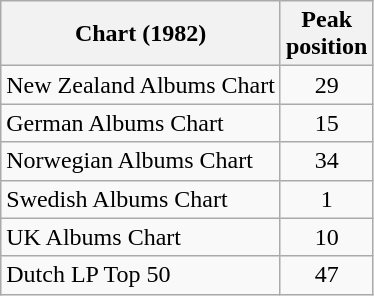<table class="wikitable sortable">
<tr>
<th>Chart (1982)</th>
<th>Peak<br>position</th>
</tr>
<tr>
<td align="left">New Zealand Albums Chart</td>
<td style="text-align:center;">29</td>
</tr>
<tr>
<td align="left">German Albums Chart</td>
<td style="text-align:center;">15</td>
</tr>
<tr>
<td align="left">Norwegian Albums Chart</td>
<td style="text-align:center;">34</td>
</tr>
<tr>
<td align="left">Swedish Albums Chart</td>
<td style="text-align:center;">1</td>
</tr>
<tr>
<td align="left">UK Albums Chart</td>
<td style="text-align:center;">10</td>
</tr>
<tr>
<td>Dutch LP Top 50</td>
<td style="text-align:center;">47</td>
</tr>
</table>
